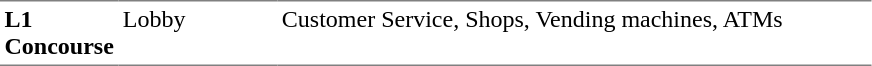<table table border=0 cellspacing=0 cellpadding=3>
<tr>
<td style="border-bottom:solid 1px gray; border-top:solid 1px gray;" valign=top width=50><strong>L1<br>Concourse</strong></td>
<td style="border-bottom:solid 1px gray; border-top:solid 1px gray;" valign=top width=100>Lobby</td>
<td style="border-bottom:solid 1px gray; border-top:solid 1px gray;" valign=top width=390>Customer Service, Shops, Vending machines, ATMs</td>
</tr>
</table>
